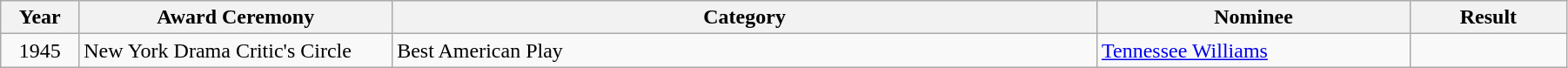<table class="wikitable" width="95%">
<tr>
<th width="5%">Year</th>
<th width="20%">Award Ceremony</th>
<th width="45%">Category</th>
<th width="20%">Nominee</th>
<th width="10%">Result</th>
</tr>
<tr>
<td align="center">1945</td>
<td>New York Drama Critic's Circle</td>
<td>Best American Play</td>
<td><a href='#'>Tennessee Williams</a></td>
<td></td>
</tr>
</table>
